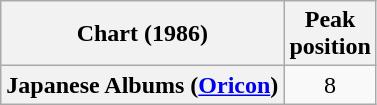<table class="wikitable plainrowheaders" style="text-align:center">
<tr>
<th scope="col">Chart (1986)</th>
<th scope="col">Peak<br> position</th>
</tr>
<tr>
<th scope="row">Japanese Albums (<a href='#'>Oricon</a>)</th>
<td>8</td>
</tr>
</table>
